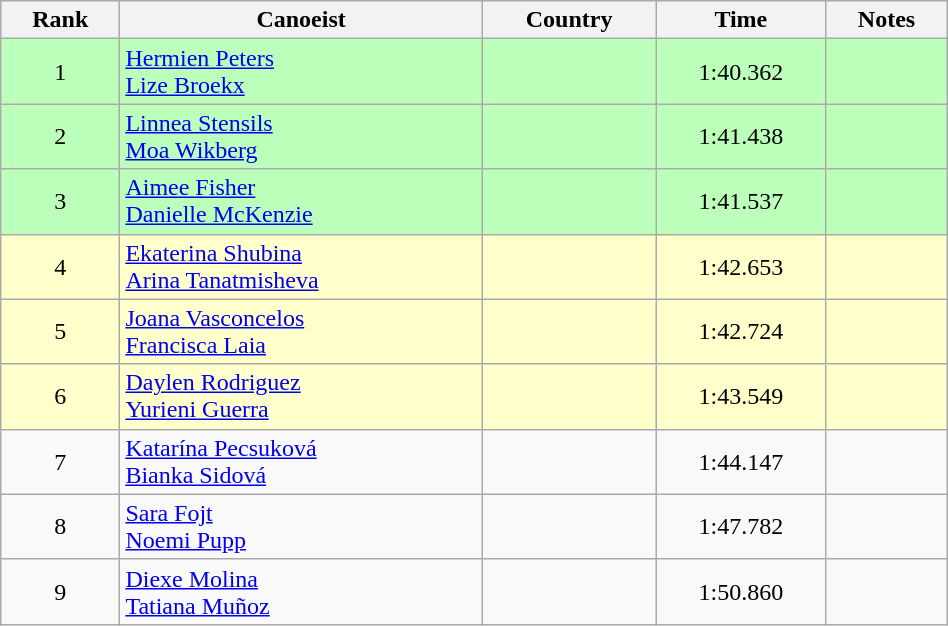<table class="wikitable" style="text-align:center;width: 50%">
<tr>
<th>Rank</th>
<th>Canoeist</th>
<th>Country</th>
<th>Time</th>
<th>Notes</th>
</tr>
<tr bgcolor=bbffbb>
<td>1</td>
<td align="left"><a href='#'>Hermien Peters</a><br><a href='#'>Lize Broekx</a></td>
<td align="left"></td>
<td>1:40.362</td>
<td></td>
</tr>
<tr bgcolor=bbffbb>
<td>2</td>
<td align="left"><a href='#'>Linnea Stensils</a><br><a href='#'>Moa Wikberg</a></td>
<td align="left"></td>
<td>1:41.438</td>
<td></td>
</tr>
<tr bgcolor=bbffbb>
<td>3</td>
<td align="left"><a href='#'>Aimee Fisher</a><br><a href='#'>Danielle McKenzie</a></td>
<td align="left"></td>
<td>1:41.537</td>
<td></td>
</tr>
<tr bgcolor=ffffcc>
<td>4</td>
<td align="left"><a href='#'>Ekaterina Shubina</a><br><a href='#'>Arina Tanatmisheva</a></td>
<td align="left"></td>
<td>1:42.653</td>
<td></td>
</tr>
<tr bgcolor=ffffcc>
<td>5</td>
<td align="left"><a href='#'>Joana Vasconcelos</a><br><a href='#'>Francisca Laia</a></td>
<td align="left"></td>
<td>1:42.724</td>
<td></td>
</tr>
<tr bgcolor=ffffcc>
<td>6</td>
<td align="left"><a href='#'>Daylen Rodriguez</a><br><a href='#'>Yurieni Guerra</a></td>
<td align="left"></td>
<td>1:43.549</td>
<td></td>
</tr>
<tr>
<td>7</td>
<td align="left"><a href='#'>Katarína Pecsuková</a><br><a href='#'>Bianka Sidová</a></td>
<td align="left"></td>
<td>1:44.147</td>
<td></td>
</tr>
<tr>
<td>8</td>
<td align="left"><a href='#'>Sara Fojt</a><br><a href='#'>Noemi Pupp</a></td>
<td align="left"></td>
<td>1:47.782</td>
<td></td>
</tr>
<tr>
<td>9</td>
<td align="left"><a href='#'>Diexe Molina</a><br><a href='#'>Tatiana Muñoz</a></td>
<td align="left"></td>
<td>1:50.860</td>
<td></td>
</tr>
</table>
